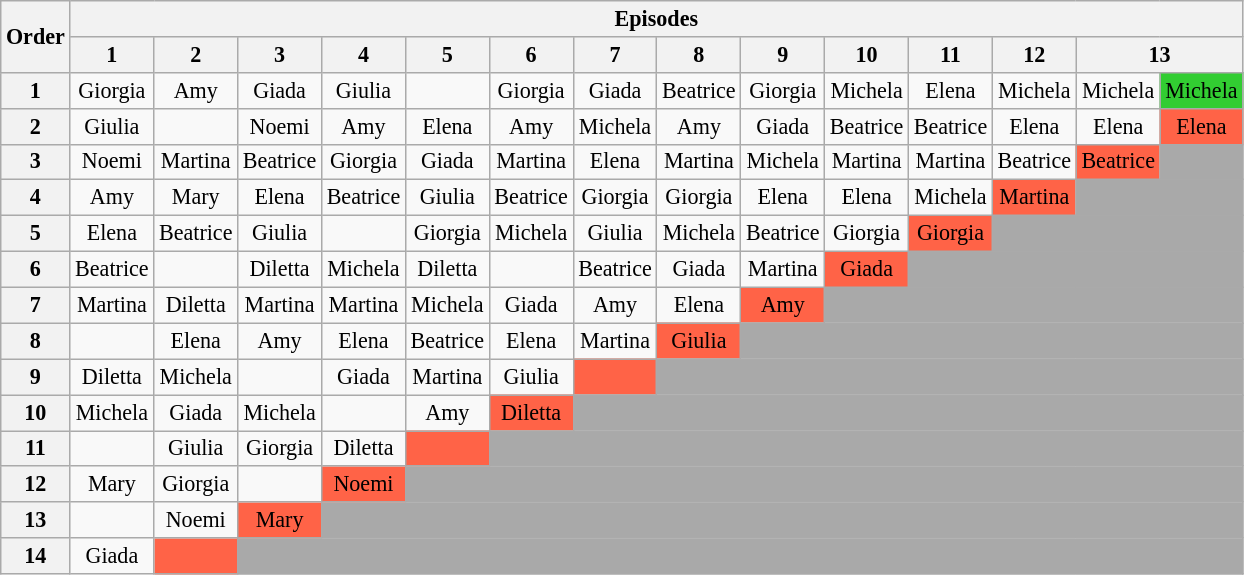<table class="wikitable" style="text-align:center; font-size:92%">
<tr>
<th rowspan=2>Order</th>
<th colspan=14>Episodes</th>
</tr>
<tr>
<th>1</th>
<th>2</th>
<th>3</th>
<th>4</th>
<th>5</th>
<th>6</th>
<th>7</th>
<th>8</th>
<th>9</th>
<th>10</th>
<th>11</th>
<th>12</th>
<th colspan=2>13</th>
</tr>
<tr>
<th>1</th>
<td>Giorgia</td>
<td>Amy</td>
<td>Giada</td>
<td>Giulia</td>
<td></td>
<td>Giorgia</td>
<td>Giada</td>
<td>Beatrice</td>
<td>Giorgia</td>
<td>Michela</td>
<td>Elena</td>
<td>Michela</td>
<td>Michela</td>
<td bgcolor="limegreen">Michela</td>
</tr>
<tr>
<th>2</th>
<td>Giulia</td>
<td></td>
<td>Noemi</td>
<td>Amy</td>
<td>Elena</td>
<td>Amy</td>
<td>Michela</td>
<td>Amy</td>
<td>Giada</td>
<td>Beatrice</td>
<td>Beatrice</td>
<td>Elena</td>
<td>Elena</td>
<td bgcolor="tomato">Elena</td>
</tr>
<tr>
<th>3</th>
<td>Noemi</td>
<td>Martina</td>
<td>Beatrice</td>
<td>Giorgia</td>
<td>Giada</td>
<td>Martina</td>
<td>Elena</td>
<td>Martina</td>
<td>Michela</td>
<td>Martina</td>
<td>Martina</td>
<td>Beatrice</td>
<td bgcolor="tomato">Beatrice</td>
<td bgcolor="#A9A9A9"></td>
</tr>
<tr>
<th>4</th>
<td>Amy</td>
<td>Mary</td>
<td>Elena</td>
<td>Beatrice</td>
<td>Giulia</td>
<td>Beatrice</td>
<td>Giorgia</td>
<td>Giorgia</td>
<td>Elena</td>
<td>Elena</td>
<td>Michela</td>
<td bgcolor="tomato">Martina</td>
<td bgcolor="#A9A9A9" colspan=2></td>
</tr>
<tr>
<th>5</th>
<td>Elena</td>
<td>Beatrice</td>
<td>Giulia</td>
<td></td>
<td>Giorgia</td>
<td>Michela</td>
<td>Giulia</td>
<td>Michela</td>
<td>Beatrice</td>
<td>Giorgia</td>
<td bgcolor="tomato">Giorgia</td>
<td bgcolor="#A9A9A9" colspan=3></td>
</tr>
<tr>
<th>6</th>
<td>Beatrice</td>
<td></td>
<td>Diletta</td>
<td>Michela</td>
<td>Diletta</td>
<td></td>
<td>Beatrice</td>
<td>Giada</td>
<td>Martina</td>
<td bgcolor="tomato">Giada</td>
<td bgcolor="#A9A9A9" colspan=4></td>
</tr>
<tr>
<th>7</th>
<td>Martina</td>
<td>Diletta</td>
<td>Martina</td>
<td>Martina</td>
<td>Michela</td>
<td>Giada</td>
<td>Amy</td>
<td>Elena</td>
<td bgcolor="tomato">Amy</td>
<td bgcolor="#A9A9A9" colspan=5></td>
</tr>
<tr>
<th>8</th>
<td></td>
<td>Elena</td>
<td>Amy</td>
<td>Elena</td>
<td>Beatrice</td>
<td>Elena</td>
<td>Martina</td>
<td bgcolor="tomato">Giulia</td>
<td bgcolor="#A9A9A9" colspan=6></td>
</tr>
<tr>
<th>9</th>
<td>Diletta</td>
<td>Michela</td>
<td></td>
<td>Giada</td>
<td>Martina</td>
<td>Giulia</td>
<td bgcolor="tomato"></td>
<td bgcolor="#A9A9A9" colspan=7></td>
</tr>
<tr>
<th>10</th>
<td>Michela</td>
<td>Giada</td>
<td>Michela</td>
<td></td>
<td>Amy</td>
<td bgcolor="tomato">Diletta</td>
<td bgcolor="#A9A9A9" colspan=8></td>
</tr>
<tr>
<th>11</th>
<td></td>
<td>Giulia</td>
<td>Giorgia</td>
<td>Diletta</td>
<td bgcolor="tomato"></td>
<td bgcolor="#A9A9A9" colspan=9></td>
</tr>
<tr>
<th>12</th>
<td>Mary</td>
<td>Giorgia</td>
<td></td>
<td bgcolor="tomato">Noemi</td>
<td bgcolor="#A9A9A9" colspan=10></td>
</tr>
<tr>
<th>13</th>
<td></td>
<td>Noemi</td>
<td bgcolor="tomato">Mary</td>
<td bgcolor="#A9A9A9" colspan=11></td>
</tr>
<tr>
<th>14</th>
<td>Giada</td>
<td bgcolor="tomato"></td>
<td bgcolor="#A9A9A9" colspan=12></td>
</tr>
</table>
